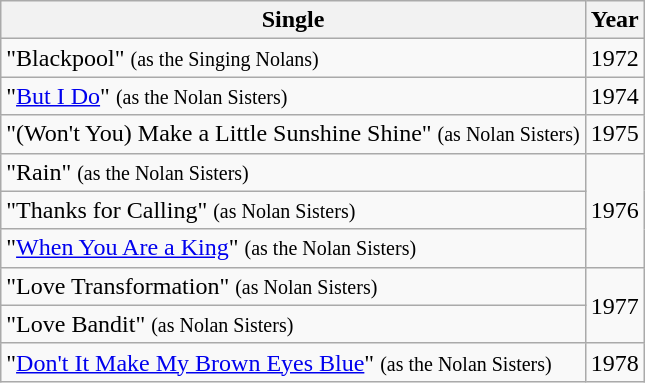<table class="wikitable">
<tr>
<th>Single</th>
<th>Year</th>
</tr>
<tr>
<td>"Blackpool" <small>(as the Singing Nolans)</small></td>
<td>1972</td>
</tr>
<tr>
<td>"<a href='#'>But I Do</a>" <small>(as the Nolan Sisters)</small></td>
<td>1974</td>
</tr>
<tr>
<td>"(Won't You) Make a Little Sunshine Shine" <small>(as Nolan Sisters)</small></td>
<td>1975</td>
</tr>
<tr>
<td>"Rain" <small>(as the Nolan Sisters)</small></td>
<td rowspan="3">1976</td>
</tr>
<tr>
<td>"Thanks for Calling" <small>(as Nolan Sisters)</small></td>
</tr>
<tr>
<td>"<a href='#'>When You Are a King</a>" <small>(as the Nolan Sisters)</small></td>
</tr>
<tr>
<td>"Love Transformation" <small>(as Nolan Sisters)</small></td>
<td rowspan="2">1977</td>
</tr>
<tr>
<td>"Love Bandit" <small>(as Nolan Sisters)</small></td>
</tr>
<tr>
<td>"<a href='#'>Don't It Make My Brown Eyes Blue</a>" <small>(as the Nolan Sisters)</small></td>
<td>1978</td>
</tr>
</table>
